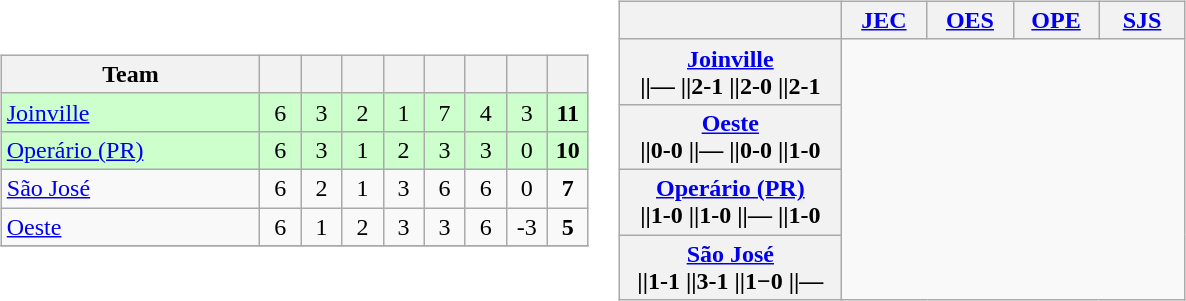<table>
<tr>
<td><br><table class="wikitable" style="text-align: center;">
<tr>
<th width=165>Team</th>
<th width=20></th>
<th width=20></th>
<th width=20></th>
<th width=20></th>
<th width=20></th>
<th width=20></th>
<th width=20></th>
<th width=20></th>
</tr>
<tr bgcolor=#CCFFCC>
<td align=left> <a href='#'>Joinville</a></td>
<td>6</td>
<td>3</td>
<td>2</td>
<td>1</td>
<td>7</td>
<td>4</td>
<td>3</td>
<td><strong>11</strong></td>
</tr>
<tr bgcolor=#CCFFCC>
<td align=left> <a href='#'>Operário (PR)</a></td>
<td>6</td>
<td>3</td>
<td>1</td>
<td>2</td>
<td>3</td>
<td>3</td>
<td>0</td>
<td><strong>10</strong></td>
</tr>
<tr>
<td align=left> <a href='#'>São José</a></td>
<td>6</td>
<td>2</td>
<td>1</td>
<td>3</td>
<td>6</td>
<td>6</td>
<td>0</td>
<td><strong>7</strong></td>
</tr>
<tr>
<td align=left> <a href='#'>Oeste</a></td>
<td>6</td>
<td>1</td>
<td>2</td>
<td>3</td>
<td>3</td>
<td>6</td>
<td>-3</td>
<td><strong>5</strong></td>
</tr>
<tr>
</tr>
</table>
</td>
<td><br><table class="wikitable" style="text-align:center">
<tr>
<th width="140"> </th>
<th width="50"><a href='#'>JEC</a></th>
<th width="50"><a href='#'>OES</a></th>
<th width="50"><a href='#'>OPE</a></th>
<th width="50"><a href='#'>SJS</a></th>
</tr>
<tr>
<th><a href='#'>Joinville</a><br> ||—
 ||2-1
 ||2-0
 ||2-1</th>
</tr>
<tr>
<th><a href='#'>Oeste</a><br> ||0-0
 ||—
 ||0-0
 ||1-0</th>
</tr>
<tr>
<th><a href='#'>Operário (PR)</a><br> ||1-0
 ||1-0
 ||—
 ||1-0</th>
</tr>
<tr>
<th><a href='#'>São José</a><br> ||1-1
 ||3-1
 ||1−0
 ||—</th>
</tr>
</table>
</td>
</tr>
</table>
